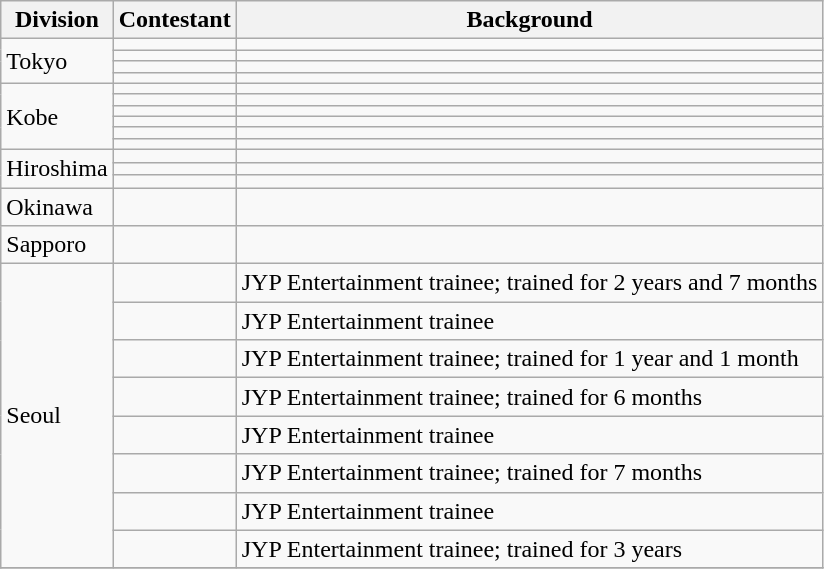<table class="wikitable sortable">
<tr>
<th>Division</th>
<th>Contestant</th>
<th>Background</th>
</tr>
<tr>
<td rowspan=4>Tokyo</td>
<td data-sort-value="Ito"></td>
<td></td>
</tr>
<tr>
<td data-sort-value="So"></td>
<td></td>
</tr>
<tr>
<td data-sort-value="Nagatsuka"></td>
<td></td>
</tr>
<tr>
<td data-sort-value="Hoshizawa"></td>
<td></td>
</tr>
<tr>
<td rowspan=6>Kobe</td>
<td data-sort-value="Tomiyasu"></td>
<td></td>
</tr>
<tr>
<td data-sort-value="Kitagawa"></td>
<td></td>
</tr>
<tr>
<td data-sort-value="Matsubara"></td>
<td></td>
</tr>
<tr>
<td data-sort-value="Nishiyama"></td>
<td></td>
</tr>
<tr>
<td data-sort-value="Kida"></td>
<td></td>
</tr>
<tr>
<td data-sort-value="Wataru"></td>
<td></td>
</tr>
<tr>
<td rowspan="3">Hiroshima</td>
<td data-sort-value="Yamaguchi"></td>
<td></td>
</tr>
<tr>
<td data-sort-value="Enomoto"></td>
<td></td>
</tr>
<tr>
<td data-sort-value="Otsuka"></td>
<td></td>
</tr>
<tr>
<td>Okinawa</td>
<td data-sort-value="Irei"></td>
<td></td>
</tr>
<tr>
<td>Sapporo</td>
<td data-sort-value="Takahashi"></td>
<td></td>
</tr>
<tr>
<td rowspan=8>Seoul</td>
<td data-sort-value="Uemura"></td>
<td>JYP Entertainment trainee; trained for 2 years and 7 months</td>
</tr>
<tr>
<td data-sort-value="Inagaki"></td>
<td>JYP Entertainment trainee</td>
</tr>
<tr>
<td data-sort-value="Miura"></td>
<td>JYP Entertainment trainee; trained for 1 year and 1 month</td>
</tr>
<tr>
<td data-sort-value="Inoue"></td>
<td>JYP Entertainment trainee; trained for 6 months</td>
</tr>
<tr>
<td data-sort-value="Matsuda"></td>
<td>JYP Entertainment trainee</td>
</tr>
<tr>
<td data-sort-value="Kawashima"></td>
<td>JYP Entertainment trainee; trained for 7 months</td>
</tr>
<tr>
<td data-sort-value="Fujimaki"></td>
<td>JYP Entertainment trainee</td>
</tr>
<tr>
<td data-sort-value="Komori"></td>
<td>JYP Entertainment trainee; trained for 3 years</td>
</tr>
<tr>
</tr>
</table>
